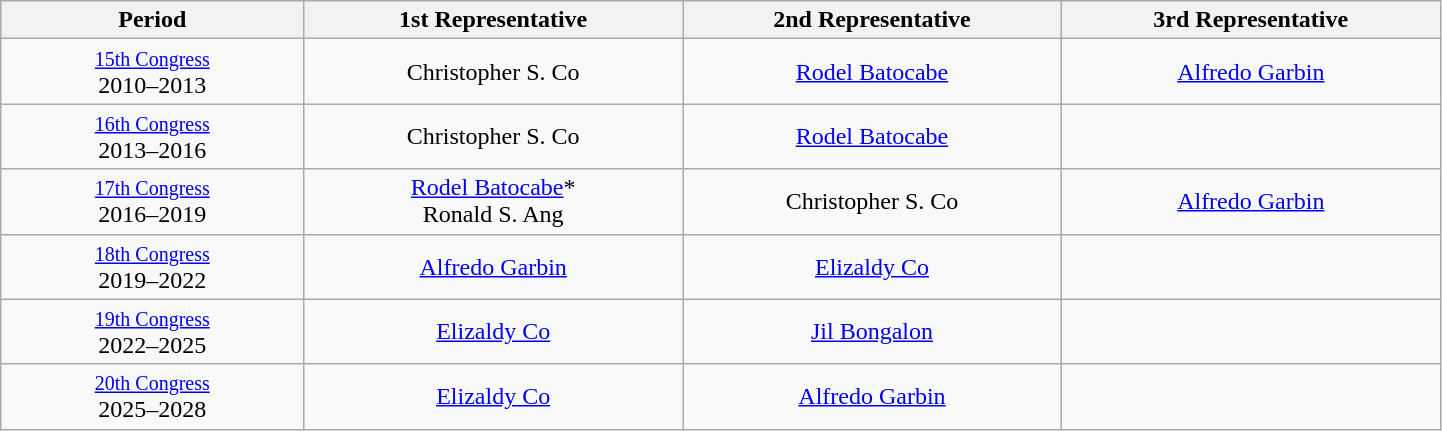<table class="wikitable" width=76%; style="text-align:center">
<tr>
<th width=16%>Period</th>
<th width=20%>1st Representative</th>
<th width=20%>2nd Representative</th>
<th width=20%>3rd Representative</th>
</tr>
<tr>
<td><small><a href='#'>15th Congress</a></small><br>2010–2013</td>
<td>Christopher S. Co</td>
<td><a href='#'>Rodel Batocabe</a></td>
<td><a href='#'>Alfredo Garbin</a></td>
</tr>
<tr>
<td><small><a href='#'>16th Congress</a></small><br>2013–2016</td>
<td>Christopher S. Co</td>
<td><a href='#'>Rodel Batocabe</a></td>
<td></td>
</tr>
<tr>
<td><small><a href='#'>17th Congress</a></small><br>2016–2019</td>
<td><a href='#'>Rodel Batocabe</a>*<br>Ronald S. Ang</td>
<td>Christopher S. Co</td>
<td><a href='#'>Alfredo Garbin</a></td>
</tr>
<tr>
<td><small><a href='#'>18th Congress</a></small><br>2019–2022</td>
<td><a href='#'>Alfredo Garbin</a></td>
<td><a href='#'>Elizaldy Co</a></td>
<td></td>
</tr>
<tr>
<td><small><a href='#'>19th Congress</a></small><br>2022–2025</td>
<td><a href='#'>Elizaldy Co</a></td>
<td><a href='#'>Jil Bongalon</a></td>
<td></td>
</tr>
<tr>
<td><small><a href='#'>20th Congress</a></small><br>2025–2028</td>
<td><a href='#'>Elizaldy Co</a></td>
<td><a href='#'>Alfredo Garbin</a></td>
<td></td>
</tr>
</table>
